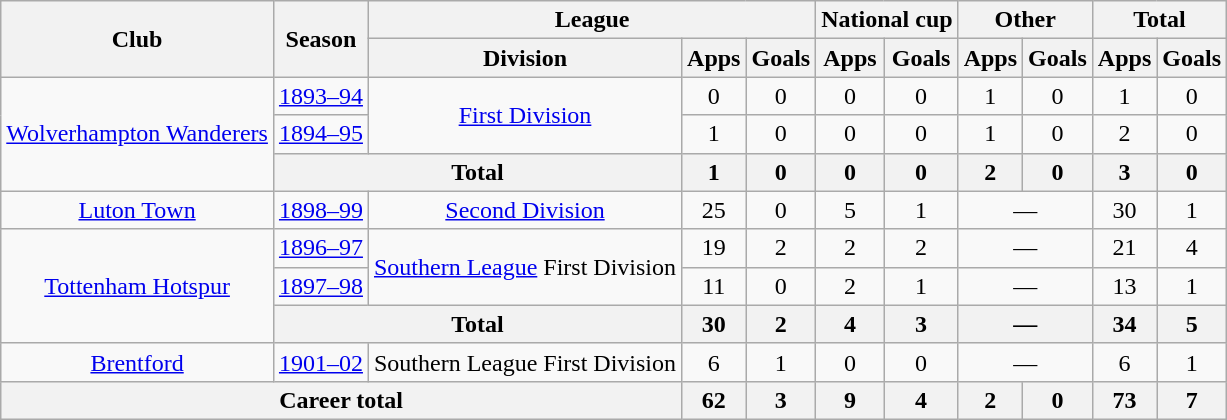<table class="wikitable" style="text-align: center;">
<tr>
<th rowspan="2">Club</th>
<th rowspan="2">Season</th>
<th colspan="3">League</th>
<th colspan="2">National cup</th>
<th colspan="2">Other</th>
<th colspan="2">Total</th>
</tr>
<tr>
<th>Division</th>
<th>Apps</th>
<th>Goals</th>
<th>Apps</th>
<th>Goals</th>
<th>Apps</th>
<th>Goals</th>
<th>Apps</th>
<th>Goals</th>
</tr>
<tr>
<td rowspan="3"><a href='#'>Wolverhampton Wanderers</a></td>
<td><a href='#'>1893–94</a></td>
<td rowspan="2"><a href='#'>First Division</a></td>
<td>0</td>
<td>0</td>
<td>0</td>
<td>0</td>
<td>1</td>
<td>0</td>
<td>1</td>
<td>0</td>
</tr>
<tr>
<td><a href='#'>1894–95</a></td>
<td>1</td>
<td>0</td>
<td>0</td>
<td>0</td>
<td>1</td>
<td>0</td>
<td>2</td>
<td>0</td>
</tr>
<tr>
<th colspan="2">Total</th>
<th>1</th>
<th>0</th>
<th>0</th>
<th>0</th>
<th>2</th>
<th>0</th>
<th>3</th>
<th>0</th>
</tr>
<tr>
<td><a href='#'>Luton Town</a></td>
<td><a href='#'>1898–99</a></td>
<td><a href='#'>Second Division</a></td>
<td>25</td>
<td>0</td>
<td>5</td>
<td>1</td>
<td colspan="2">―</td>
<td>30</td>
<td>1</td>
</tr>
<tr>
<td rowspan="3"><a href='#'>Tottenham Hotspur</a></td>
<td><a href='#'>1896–97</a></td>
<td rowspan="2"><a href='#'>Southern League</a> First Division</td>
<td>19</td>
<td>2</td>
<td>2</td>
<td>2</td>
<td colspan="2">―</td>
<td>21</td>
<td>4</td>
</tr>
<tr>
<td><a href='#'>1897–98</a></td>
<td>11</td>
<td>0</td>
<td>2</td>
<td>1</td>
<td colspan="2">―</td>
<td>13</td>
<td>1</td>
</tr>
<tr>
<th colspan="2">Total</th>
<th>30</th>
<th>2</th>
<th>4</th>
<th>3</th>
<th colspan="2">―</th>
<th>34</th>
<th>5</th>
</tr>
<tr>
<td><a href='#'>Brentford</a></td>
<td><a href='#'>1901–02</a></td>
<td>Southern League First Division</td>
<td>6</td>
<td>1</td>
<td>0</td>
<td>0</td>
<td colspan="2">―</td>
<td>6</td>
<td>1</td>
</tr>
<tr>
<th colspan="3">Career total</th>
<th>62</th>
<th>3</th>
<th>9</th>
<th>4</th>
<th>2</th>
<th>0</th>
<th>73</th>
<th>7</th>
</tr>
</table>
